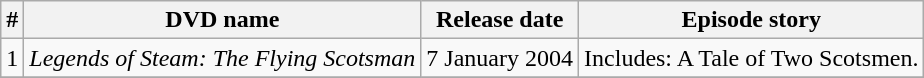<table class="wikitable" style="text-align:center">
<tr>
<th>#</th>
<th>DVD name</th>
<th>Release date</th>
<th>Episode story</th>
</tr>
<tr>
<td>1</td>
<td><em>Legends of Steam: The Flying Scotsman</em></td>
<td>7 January 2004</td>
<td>Includes: A Tale of Two Scotsmen.</td>
</tr>
<tr>
</tr>
</table>
